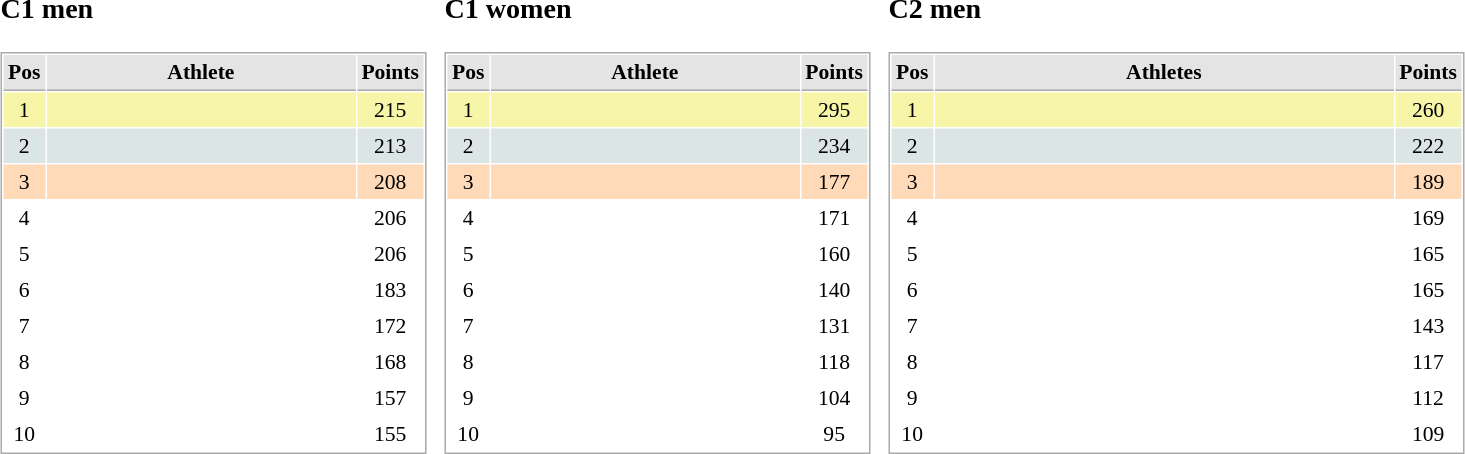<table border="0" cellspacing="10">
<tr>
<td><br><h3>C1 men</h3><table cellspacing="1" cellpadding="3" style="border:1px solid #AAAAAA;font-size:90%">
<tr bgcolor="#E4E4E4">
<th style="border-bottom:1px solid #AAAAAA" width=10>Pos</th>
<th style="border-bottom:1px solid #AAAAAA" width=200>Athlete</th>
<th style="border-bottom:1px solid #AAAAAA" width=20>Points</th>
</tr>
<tr align="center"  bgcolor="#F7F6A8">
<td>1</td>
<td align="left"></td>
<td>215</td>
</tr>
<tr align="center"  bgcolor="#DCE5E5">
<td>2</td>
<td align="left"></td>
<td>213</td>
</tr>
<tr align="center" bgcolor="#FFDAB9">
<td>3</td>
<td align="left"></td>
<td>208</td>
</tr>
<tr align="center">
<td>4</td>
<td align="left"></td>
<td>206</td>
</tr>
<tr align="center">
<td>5</td>
<td align="left"></td>
<td>206</td>
</tr>
<tr align="center">
<td>6</td>
<td align="left"></td>
<td>183</td>
</tr>
<tr align="center">
<td>7</td>
<td align="left"></td>
<td>172</td>
</tr>
<tr align="center">
<td>8</td>
<td align="left"></td>
<td>168</td>
</tr>
<tr align="center">
<td>9</td>
<td align="left"></td>
<td>157</td>
</tr>
<tr align="center">
<td>10</td>
<td align="left"></td>
<td>155</td>
</tr>
</table>
</td>
<td><br><h3>C1 women</h3><table cellspacing="1" cellpadding="3" style="border:1px solid #AAAAAA;font-size:90%">
<tr bgcolor="#E4E4E4">
<th style="border-bottom:1px solid #AAAAAA" width=10>Pos</th>
<th style="border-bottom:1px solid #AAAAAA" width=200>Athlete</th>
<th style="border-bottom:1px solid #AAAAAA" width=20>Points</th>
</tr>
<tr align="center"  bgcolor="#F7F6A8">
<td>1</td>
<td align="left"></td>
<td>295</td>
</tr>
<tr align="center"  bgcolor="#DCE5E5">
<td>2</td>
<td align="left"></td>
<td>234</td>
</tr>
<tr align="center" bgcolor="#FFDAB9">
<td>3</td>
<td align="left"></td>
<td>177</td>
</tr>
<tr align="center">
<td>4</td>
<td align="left"></td>
<td>171</td>
</tr>
<tr align="center">
<td>5</td>
<td align="left"></td>
<td>160</td>
</tr>
<tr align="center">
<td>6</td>
<td align="left"></td>
<td>140</td>
</tr>
<tr align="center">
<td>7</td>
<td align="left"></td>
<td>131</td>
</tr>
<tr align="center">
<td>8</td>
<td align="left"></td>
<td>118</td>
</tr>
<tr align="center">
<td>9</td>
<td align="left"></td>
<td>104</td>
</tr>
<tr align="center">
<td>10</td>
<td align="left"></td>
<td>95</td>
</tr>
</table>
</td>
<td><br><h3>C2 men</h3><table cellspacing="1" cellpadding="3" style="border:1px solid #AAAAAA;font-size:90%">
<tr bgcolor="#E4E4E4">
<th style="border-bottom:1px solid #AAAAAA" width=10>Pos</th>
<th style="border-bottom:1px solid #AAAAAA" width=300>Athletes</th>
<th style="border-bottom:1px solid #AAAAAA" width=20>Points</th>
</tr>
<tr align="center"  bgcolor="#F7F6A8">
<td>1</td>
<td align="left"></td>
<td>260</td>
</tr>
<tr align="center"  bgcolor="#DCE5E5">
<td>2</td>
<td align="left"></td>
<td>222</td>
</tr>
<tr align="center" bgcolor="#FFDAB9">
<td>3</td>
<td align="left"></td>
<td>189</td>
</tr>
<tr align="center">
<td>4</td>
<td align="left"></td>
<td>169</td>
</tr>
<tr align="center">
<td>5</td>
<td align="left"></td>
<td>165</td>
</tr>
<tr align="center">
<td>6</td>
<td align="left"></td>
<td>165</td>
</tr>
<tr align="center">
<td>7</td>
<td align="left"></td>
<td>143</td>
</tr>
<tr align="center">
<td>8</td>
<td align="left"></td>
<td>117</td>
</tr>
<tr align="center">
<td>9</td>
<td align="left"></td>
<td>112</td>
</tr>
<tr align="center">
<td>10</td>
<td align="left"></td>
<td>109</td>
</tr>
</table>
</td>
</tr>
</table>
